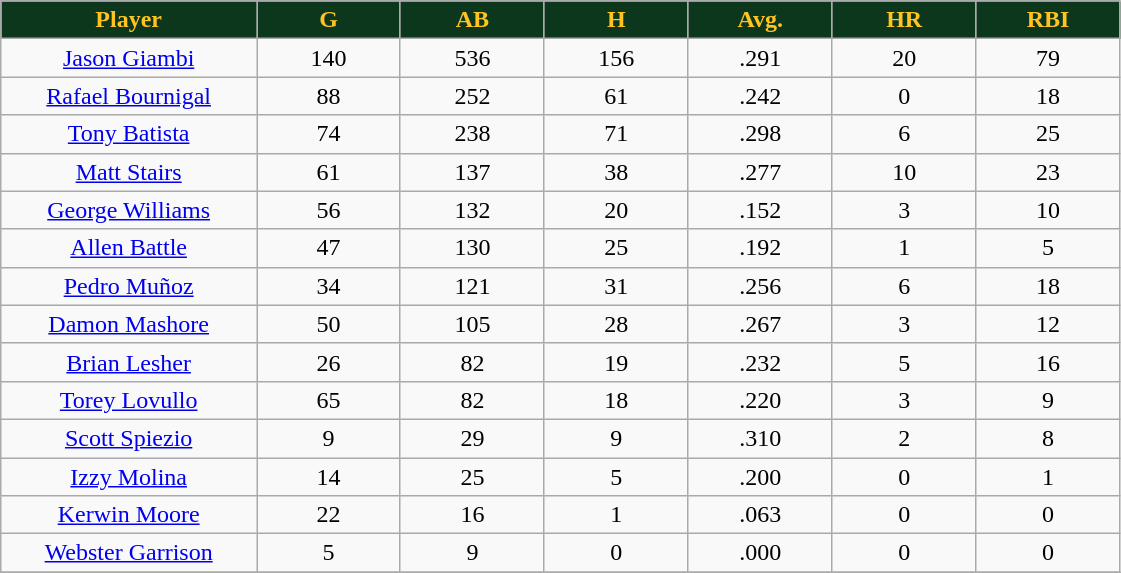<table class="wikitable sortable">
<tr>
<th style="background:#0C371D;color:#ffc322;" width="16%">Player</th>
<th style="background:#0C371D;color:#ffc322;" width="9%">G</th>
<th style="background:#0C371D;color:#ffc322;" width="9%">AB</th>
<th style="background:#0C371D;color:#ffc322;" width="9%">H</th>
<th style="background:#0C371D;color:#ffc322;" width="9%">Avg.</th>
<th style="background:#0C371D;color:#ffc322;" width="9%">HR</th>
<th style="background:#0C371D;color:#ffc322;" width="9%">RBI</th>
</tr>
<tr align="center">
<td><a href='#'>Jason Giambi</a></td>
<td>140</td>
<td>536</td>
<td>156</td>
<td>.291</td>
<td>20</td>
<td>79</td>
</tr>
<tr align="center">
<td><a href='#'>Rafael Bournigal</a></td>
<td>88</td>
<td>252</td>
<td>61</td>
<td>.242</td>
<td>0</td>
<td>18</td>
</tr>
<tr align="center">
<td><a href='#'>Tony Batista</a></td>
<td>74</td>
<td>238</td>
<td>71</td>
<td>.298</td>
<td>6</td>
<td>25</td>
</tr>
<tr align="center">
<td><a href='#'>Matt Stairs</a></td>
<td>61</td>
<td>137</td>
<td>38</td>
<td>.277</td>
<td>10</td>
<td>23</td>
</tr>
<tr align="center">
<td><a href='#'>George Williams</a></td>
<td>56</td>
<td>132</td>
<td>20</td>
<td>.152</td>
<td>3</td>
<td>10</td>
</tr>
<tr align="center">
<td><a href='#'>Allen Battle</a></td>
<td>47</td>
<td>130</td>
<td>25</td>
<td>.192</td>
<td>1</td>
<td>5</td>
</tr>
<tr align="center">
<td><a href='#'>Pedro Muñoz</a></td>
<td>34</td>
<td>121</td>
<td>31</td>
<td>.256</td>
<td>6</td>
<td>18</td>
</tr>
<tr align="center">
<td><a href='#'>Damon Mashore</a></td>
<td>50</td>
<td>105</td>
<td>28</td>
<td>.267</td>
<td>3</td>
<td>12</td>
</tr>
<tr align="center">
<td><a href='#'>Brian Lesher</a></td>
<td>26</td>
<td>82</td>
<td>19</td>
<td>.232</td>
<td>5</td>
<td>16</td>
</tr>
<tr align="center">
<td><a href='#'>Torey Lovullo</a></td>
<td>65</td>
<td>82</td>
<td>18</td>
<td>.220</td>
<td>3</td>
<td>9</td>
</tr>
<tr align="center">
<td><a href='#'>Scott Spiezio</a></td>
<td>9</td>
<td>29</td>
<td>9</td>
<td>.310</td>
<td>2</td>
<td>8</td>
</tr>
<tr align="center">
<td><a href='#'>Izzy Molina</a></td>
<td>14</td>
<td>25</td>
<td>5</td>
<td>.200</td>
<td>0</td>
<td>1</td>
</tr>
<tr align="center">
<td><a href='#'>Kerwin Moore</a></td>
<td>22</td>
<td>16</td>
<td>1</td>
<td>.063</td>
<td>0</td>
<td>0</td>
</tr>
<tr align="center">
<td><a href='#'>Webster Garrison</a></td>
<td>5</td>
<td>9</td>
<td>0</td>
<td>.000</td>
<td>0</td>
<td>0</td>
</tr>
<tr align="center">
</tr>
</table>
